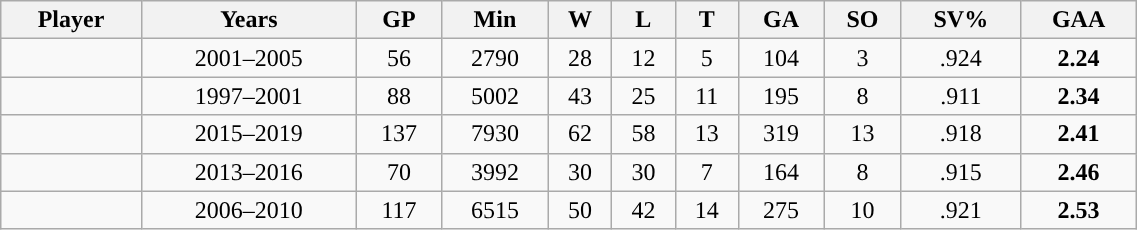<table class="wikitable sortable" style="text-align:center" width=60%>
<tr>
<th>Player</th>
<th>Years</th>
<th>GP</th>
<th>Min</th>
<th>W</th>
<th>L</th>
<th>T</th>
<th>GA</th>
<th>SO</th>
<th>SV%</th>
<th>GAA</th>
</tr>
<tr>
<td></td>
<td>2001–2005</td>
<td>56</td>
<td>2790</td>
<td>28</td>
<td>12</td>
<td>5</td>
<td>104</td>
<td>3</td>
<td>.924</td>
<td><strong>2.24</strong></td>
</tr>
<tr>
<td></td>
<td>1997–2001</td>
<td>88</td>
<td>5002</td>
<td>43</td>
<td>25</td>
<td>11</td>
<td>195</td>
<td>8</td>
<td>.911</td>
<td><strong>2.34</strong></td>
</tr>
<tr>
<td></td>
<td>2015–2019</td>
<td>137</td>
<td>7930</td>
<td>62</td>
<td>58</td>
<td>13</td>
<td>319</td>
<td>13</td>
<td>.918</td>
<td><strong>2.41</strong></td>
</tr>
<tr>
<td></td>
<td>2013–2016</td>
<td>70</td>
<td>3992</td>
<td>30</td>
<td>30</td>
<td>7</td>
<td>164</td>
<td>8</td>
<td>.915</td>
<td><strong>2.46</strong></td>
</tr>
<tr>
<td></td>
<td>2006–2010</td>
<td>117</td>
<td>6515</td>
<td>50</td>
<td>42</td>
<td>14</td>
<td>275</td>
<td>10</td>
<td>.921</td>
<td><strong>2.53</strong></td>
</tr>
</table>
